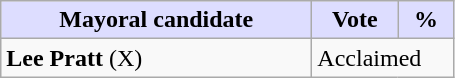<table class="wikitable">
<tr>
<th style="background:#ddf;" width="200px">Mayoral candidate</th>
<th style="background:#ddf;" width="50px">Vote</th>
<th style="background:#ddf;" width="30px">%</th>
</tr>
<tr>
<td><strong>Lee Pratt</strong> (X)</td>
<td colspan="2">Acclaimed</td>
</tr>
</table>
